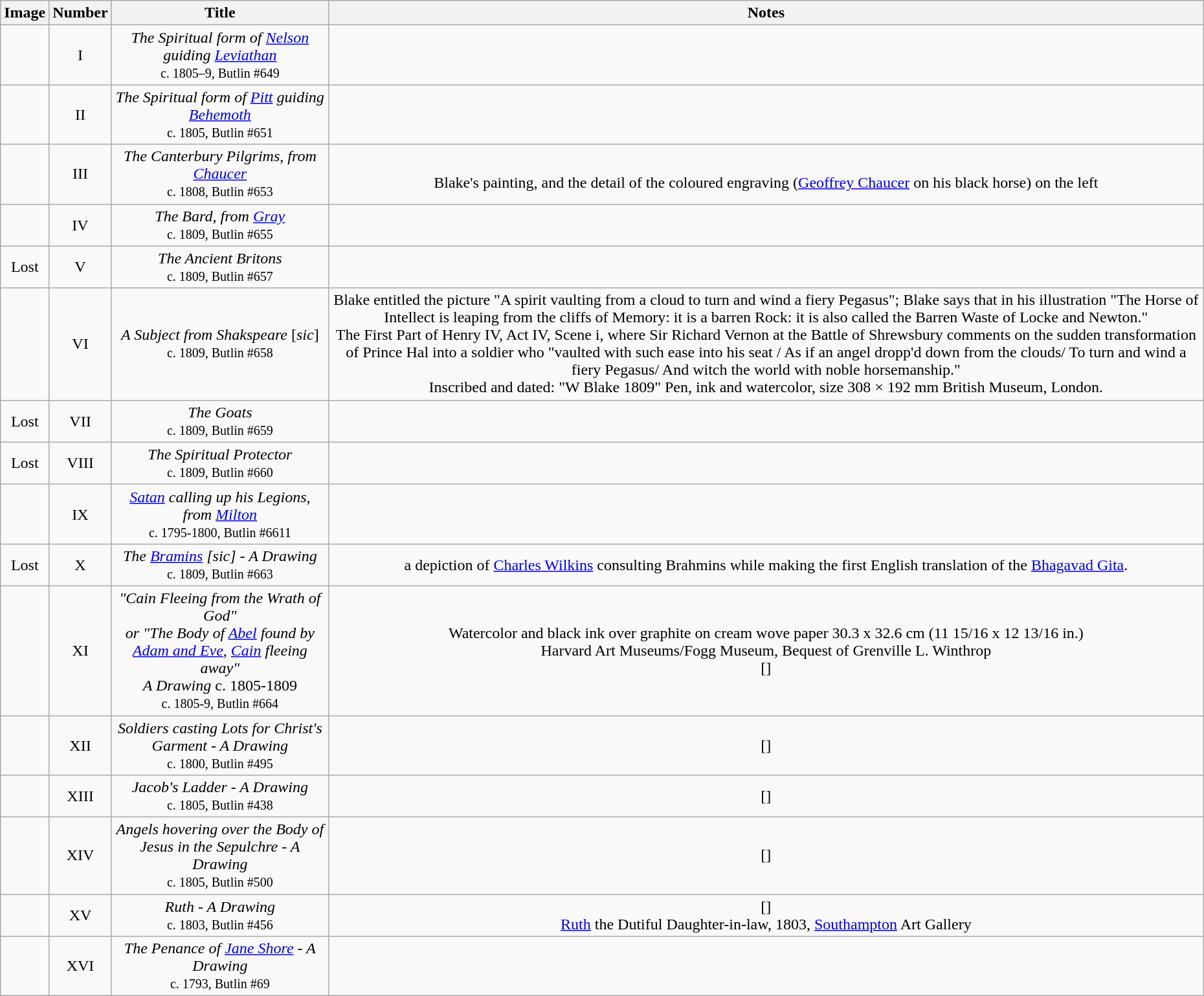<table class="sortable wikitable" style="margin-left:0.5em; text-align:center">
<tr>
<th>Image</th>
<th>Number</th>
<th>Title</th>
<th>Notes</th>
</tr>
<tr>
<td></td>
<td>I</td>
<td><em>The Spiritual form of <a href='#'>Nelson</a> guiding <a href='#'>Leviathan</a></em><br><small>c. 1805–9, Butlin #649</small></td>
<td></td>
</tr>
<tr>
<td></td>
<td>II</td>
<td><em>The Spiritual form of <a href='#'>Pitt</a> guiding <a href='#'>Behemoth</a></em><br><small>c. 1805, Butlin #651</small></td>
<td></td>
</tr>
<tr>
<td></td>
<td>III</td>
<td><em>The Canterbury Pilgrims, from <a href='#'>Chaucer</a></em><br><small>c. 1808, Butlin #653</small></td>
<td><br>Blake's painting, and the detail of the coloured engraving (<a href='#'>Geoffrey Chaucer</a> on his black horse) on the left</td>
</tr>
<tr>
<td></td>
<td>IV</td>
<td><em>The Bard, from <a href='#'>Gray</a></em><br><small>c. 1809, Butlin #655</small></td>
<td></td>
</tr>
<tr>
<td>Lost</td>
<td>V</td>
<td><em>The Ancient Britons</em><br><small>c. 1809, Butlin #657</small></td>
<td></td>
</tr>
<tr>
<td></td>
<td>VI</td>
<td><em>A Subject from Shakspeare</em> [<em>sic</em>]<br><small>c. 1809, Butlin #658</small></td>
<td>Blake entitled the picture "A spirit vaulting from a cloud to turn and wind a fiery Pegasus"; Blake says that in his illustration "The Horse of Intellect is leaping from the cliffs of Memory: it is a barren Rock: it is also called the Barren Waste of Locke and Newton."<br>The First Part of Henry IV, Act IV, Scene i, where Sir Richard Vernon at the Battle of Shrewsbury comments on the sudden transformation of Prince Hal into a soldier who "vaulted with such ease into his seat / As if an angel dropp'd down from the clouds/ To turn and wind a fiery Pegasus/ And witch the world with noble horsemanship."<br>Inscribed and dated: "W Blake 1809" Pen, ink and watercolor, size 308 × 192 mm  British Museum, London.</td>
</tr>
<tr>
<td>Lost</td>
<td>VII</td>
<td><em>The Goats</em><br><small>c. 1809, Butlin #659</small></td>
<td></td>
</tr>
<tr>
<td>Lost</td>
<td>VIII</td>
<td><em>The Spiritual Protector</em><br><small>c. 1809, Butlin #660</small></td>
<td></td>
</tr>
<tr>
<td></td>
<td>IX</td>
<td><em><a href='#'>Satan</a> calling up his Legions, from <a href='#'>Milton</a></em><br><small>c. 1795-1800, Butlin #6611</small></td>
<td></td>
</tr>
<tr>
<td>Lost</td>
<td>X</td>
<td><em>The <a href='#'>Bramins</a> [sic] - A Drawing</em><br><small>c. 1809, Butlin #663</small></td>
<td>a depiction of <a href='#'>Charles Wilkins</a> consulting Brahmins while making the first English translation of the <a href='#'>Bhagavad Gita</a>.</td>
</tr>
<tr>
<td></td>
<td>XI</td>
<td><em>"Cain Fleeing from the Wrath of God" <br> or "The Body of <a href='#'>Abel</a> found by <a href='#'>Adam and Eve</a>, <a href='#'>Cain</a> fleeing away"</em> <br> <em>A Drawing</em> c. 1805-1809<br><small>c. 1805-9, Butlin #664</small></td>
<td>Watercolor and black ink over graphite on cream wove paper 30.3 x 32.6 cm (11 15/16 x 12 13/16 in.)<br>Harvard Art Museums/Fogg Museum, Bequest of Grenville L. Winthrop<br>[]</td>
</tr>
<tr>
<td></td>
<td>XII</td>
<td><em>Soldiers casting Lots for Christ's Garment - A Drawing</em><br><small>c. 1800, Butlin #495</small></td>
<td>[]</td>
</tr>
<tr>
<td></td>
<td>XIII</td>
<td><em>Jacob's Ladder - A Drawing</em><br><small>c. 1805, Butlin #438</small></td>
<td>[]</td>
</tr>
<tr>
<td></td>
<td>XIV</td>
<td><em>Angels hovering over the Body of Jesus in the Sepulchre - A Drawing</em><br><small>c. 1805, Butlin #500</small></td>
<td>[]</td>
</tr>
<tr>
<td></td>
<td>XV</td>
<td><em>Ruth - A Drawing</em><br><small>c. 1803, Butlin #456</small></td>
<td>[]<br><a href='#'>Ruth</a> the Dutiful Daughter-in-law, 1803, <a href='#'>Southampton</a> Art Gallery</td>
</tr>
<tr>
<td></td>
<td>XVI</td>
<td><em>The Penance of <a href='#'>Jane Shore</a> - A Drawing</em><br><small>c. 1793, Butlin #69</small></td>
<td></td>
</tr>
</table>
